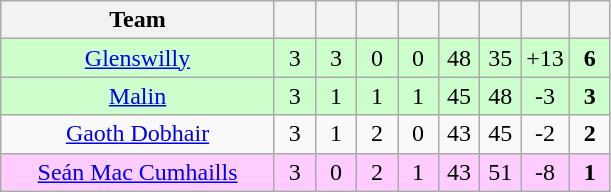<table class="wikitable" style="text-align:center">
<tr>
<th style="width:175px;">Team</th>
<th width="20"></th>
<th width="20"></th>
<th width="20"></th>
<th width="20"></th>
<th width="20"></th>
<th width="20"></th>
<th width="20"></th>
<th width="20"></th>
</tr>
<tr style="background:#cfc;">
<td><a href='#'>Glenswilly</a></td>
<td>3</td>
<td>3</td>
<td>0</td>
<td>0</td>
<td>48</td>
<td>35</td>
<td>+13</td>
<td><strong>6</strong></td>
</tr>
<tr style="background:#cfc;">
<td><a href='#'>Malin</a></td>
<td>3</td>
<td>1</td>
<td>1</td>
<td>1</td>
<td>45</td>
<td>48</td>
<td>-3</td>
<td><strong>3</strong></td>
</tr>
<tr>
<td><a href='#'>Gaoth Dobhair</a></td>
<td>3</td>
<td>1</td>
<td>2</td>
<td>0</td>
<td>43</td>
<td>45</td>
<td>-2</td>
<td><strong>2</strong></td>
</tr>
<tr style="background:#fcf;">
<td><a href='#'>Seán Mac Cumhaills</a></td>
<td>3</td>
<td>0</td>
<td>2</td>
<td>1</td>
<td>43</td>
<td>51</td>
<td>-8</td>
<td><strong>1</strong></td>
</tr>
</table>
